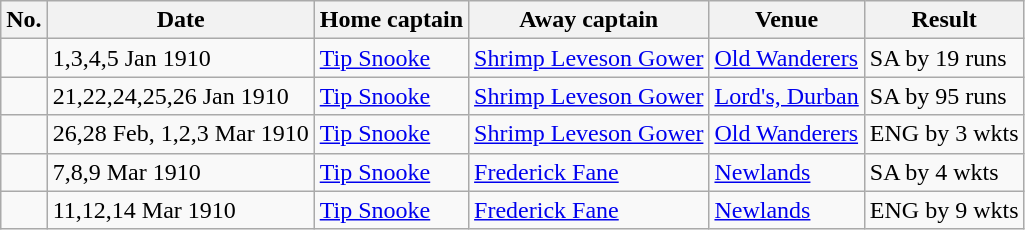<table class="wikitable">
<tr>
<th>No.</th>
<th>Date</th>
<th>Home captain</th>
<th>Away captain</th>
<th>Venue</th>
<th>Result</th>
</tr>
<tr>
<td></td>
<td>1,3,4,5 Jan 1910</td>
<td><a href='#'>Tip Snooke</a></td>
<td><a href='#'>Shrimp Leveson Gower</a></td>
<td><a href='#'>Old Wanderers</a></td>
<td>SA by 19 runs</td>
</tr>
<tr>
<td></td>
<td>21,22,24,25,26 Jan 1910</td>
<td><a href='#'>Tip Snooke</a></td>
<td><a href='#'>Shrimp Leveson Gower</a></td>
<td><a href='#'>Lord's, Durban</a></td>
<td>SA by 95 runs</td>
</tr>
<tr>
<td></td>
<td>26,28 Feb, 1,2,3 Mar 1910</td>
<td><a href='#'>Tip Snooke</a></td>
<td><a href='#'>Shrimp Leveson Gower</a></td>
<td><a href='#'>Old Wanderers</a></td>
<td>ENG by 3 wkts</td>
</tr>
<tr>
<td></td>
<td>7,8,9 Mar 1910</td>
<td><a href='#'>Tip Snooke</a></td>
<td><a href='#'>Frederick Fane</a></td>
<td><a href='#'>Newlands</a></td>
<td>SA by 4 wkts</td>
</tr>
<tr>
<td></td>
<td>11,12,14 Mar 1910</td>
<td><a href='#'>Tip Snooke</a></td>
<td><a href='#'>Frederick Fane</a></td>
<td><a href='#'>Newlands</a></td>
<td>ENG by 9 wkts</td>
</tr>
</table>
